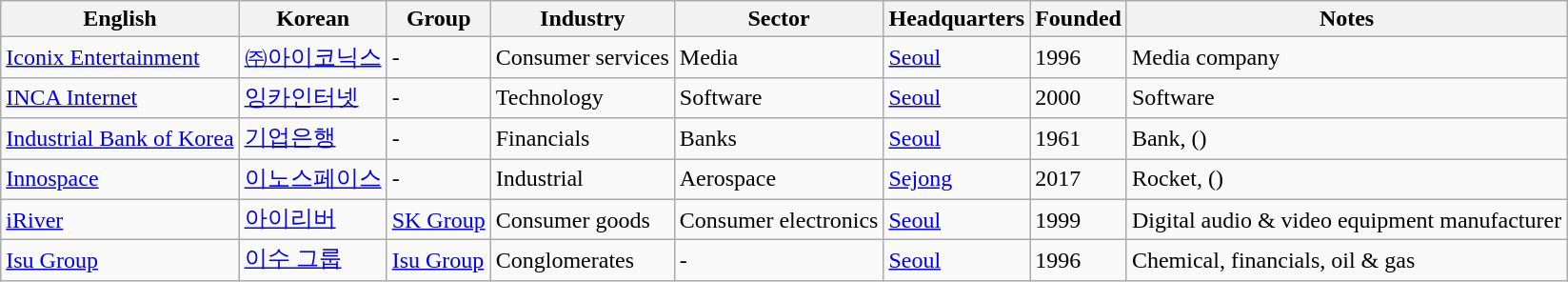<table class="wikitable sortable">
<tr>
<th>English</th>
<th>Korean</th>
<th>Group</th>
<th>Industry</th>
<th>Sector</th>
<th>Headquarters</th>
<th>Founded</th>
<th class="unsortable">Notes</th>
</tr>
<tr>
<td><a href='#'>Iconix Entertainment</a></td>
<td><a href='#'>㈜아이코닉스</a></td>
<td>-</td>
<td>Consumer services</td>
<td>Media</td>
<td><a href='#'>Seoul</a></td>
<td>1996</td>
<td>Media company</td>
</tr>
<tr>
<td><a href='#'>INCA Internet</a></td>
<td><a href='#'>잉카인터넷</a></td>
<td>-</td>
<td>Technology</td>
<td>Software</td>
<td><a href='#'>Seoul</a></td>
<td>2000</td>
<td>Software</td>
</tr>
<tr>
<td><a href='#'>Industrial Bank of Korea</a></td>
<td><a href='#'>기업은행</a></td>
<td>-</td>
<td>Financials</td>
<td>Banks</td>
<td><a href='#'>Seoul</a></td>
<td>1961</td>
<td>Bank, ()</td>
</tr>
<tr>
<td><a href='#'>Innospace</a></td>
<td><a href='#'>이노스페이스</a></td>
<td>-</td>
<td>Industrial</td>
<td>Aerospace</td>
<td><a href='#'>Sejong</a></td>
<td>2017</td>
<td>Rocket, ()</td>
</tr>
<tr>
<td><a href='#'>iRiver</a></td>
<td><a href='#'>아이리버</a></td>
<td><a href='#'>SK Group</a></td>
<td>Consumer goods</td>
<td>Consumer electronics</td>
<td><a href='#'>Seoul</a></td>
<td>1999</td>
<td>Digital audio & video equipment manufacturer</td>
</tr>
<tr>
<td><a href='#'>Isu Group</a></td>
<td><a href='#'>이수 그룹</a></td>
<td><a href='#'>Isu Group</a></td>
<td>Conglomerates</td>
<td>-</td>
<td><a href='#'>Seoul</a></td>
<td>1996</td>
<td>Chemical, financials, oil & gas</td>
</tr>
</table>
